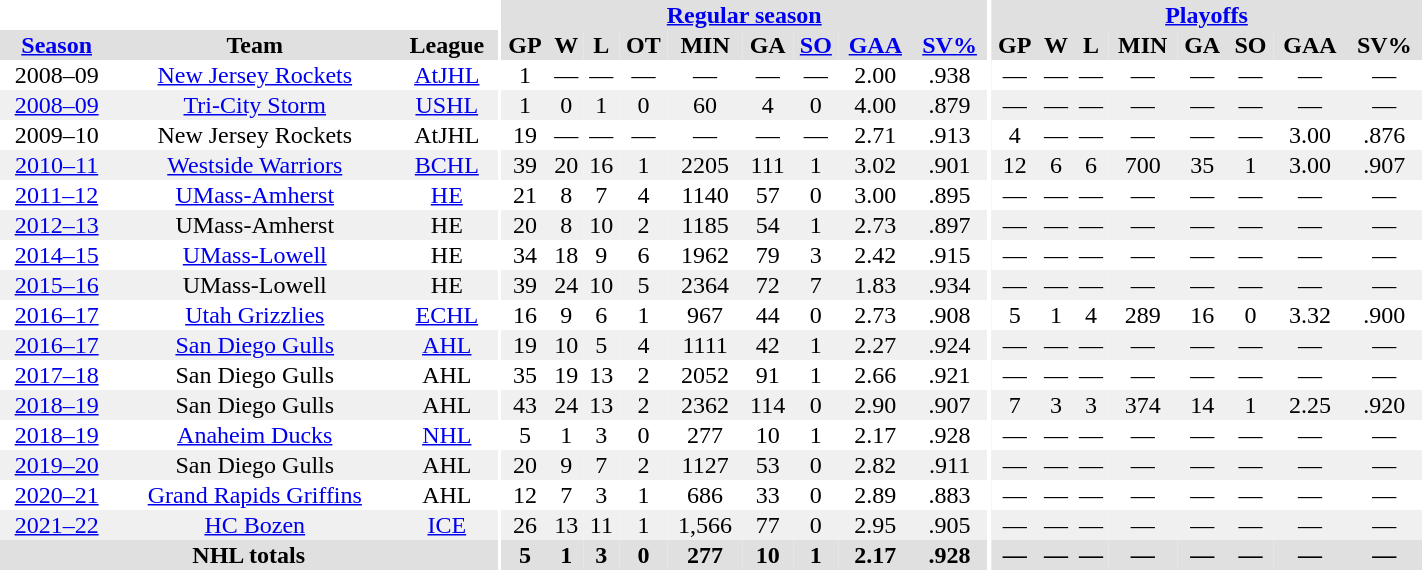<table border="0" cellpadding="1" cellspacing="0" style="text-align:center; width:75%">
<tr ALIGN="center" bgcolor="#e0e0e0">
<th align="center" colspan="3" bgcolor="#ffffff"></th>
<th align="center" rowspan="99" bgcolor="#ffffff"></th>
<th align="center" colspan="9" bgcolor="#e0e0e0"><a href='#'>Regular season</a></th>
<th align="center" rowspan="99" bgcolor="#ffffff"></th>
<th align="center" colspan="8" bgcolor="#e0e0e0"><a href='#'>Playoffs</a></th>
</tr>
<tr ALIGN="center" bgcolor="#e0e0e0">
<th><a href='#'>Season</a></th>
<th>Team</th>
<th>League</th>
<th>GP</th>
<th>W</th>
<th>L</th>
<th>OT</th>
<th>MIN</th>
<th>GA</th>
<th><a href='#'>SO</a></th>
<th><a href='#'>GAA</a></th>
<th><a href='#'>SV%</a></th>
<th>GP</th>
<th>W</th>
<th>L</th>
<th>MIN</th>
<th>GA</th>
<th>SO</th>
<th>GAA</th>
<th>SV%</th>
</tr>
<tr ALIGN="center">
<td>2008–09</td>
<td><a href='#'>New Jersey Rockets</a></td>
<td><a href='#'>AtJHL</a></td>
<td>1</td>
<td>—</td>
<td>—</td>
<td>—</td>
<td>—</td>
<td>—</td>
<td>—</td>
<td>2.00</td>
<td>.938</td>
<td>—</td>
<td>—</td>
<td>—</td>
<td>—</td>
<td>—</td>
<td>—</td>
<td>—</td>
<td>—</td>
</tr>
<tr ALIGN="center" bgcolor="#f0f0f0">
<td><a href='#'>2008–09</a></td>
<td><a href='#'>Tri-City Storm</a></td>
<td><a href='#'>USHL</a></td>
<td>1</td>
<td>0</td>
<td>1</td>
<td>0</td>
<td>60</td>
<td>4</td>
<td>0</td>
<td>4.00</td>
<td>.879</td>
<td>—</td>
<td>—</td>
<td>—</td>
<td>—</td>
<td>—</td>
<td>—</td>
<td>—</td>
<td>—</td>
</tr>
<tr ALIGN="center">
<td>2009–10</td>
<td>New Jersey Rockets</td>
<td>AtJHL</td>
<td>19</td>
<td>—</td>
<td>—</td>
<td>—</td>
<td>—</td>
<td>—</td>
<td>—</td>
<td>2.71</td>
<td>.913</td>
<td>4</td>
<td>—</td>
<td>—</td>
<td>—</td>
<td>—</td>
<td>—</td>
<td>3.00</td>
<td>.876</td>
</tr>
<tr ALIGN="center" bgcolor="#f0f0f0">
<td><a href='#'>2010–11</a></td>
<td><a href='#'>Westside Warriors</a></td>
<td><a href='#'>BCHL</a></td>
<td>39</td>
<td>20</td>
<td>16</td>
<td>1</td>
<td>2205</td>
<td>111</td>
<td>1</td>
<td>3.02</td>
<td>.901</td>
<td>12</td>
<td>6</td>
<td>6</td>
<td>700</td>
<td>35</td>
<td>1</td>
<td>3.00</td>
<td>.907</td>
</tr>
<tr ALIGN="center">
<td><a href='#'>2011–12</a></td>
<td><a href='#'>UMass-Amherst</a></td>
<td><a href='#'>HE</a></td>
<td>21</td>
<td>8</td>
<td>7</td>
<td>4</td>
<td>1140</td>
<td>57</td>
<td>0</td>
<td>3.00</td>
<td>.895</td>
<td>—</td>
<td>—</td>
<td>—</td>
<td>—</td>
<td>—</td>
<td>—</td>
<td>—</td>
<td>—</td>
</tr>
<tr ALIGN="center" bgcolor="#f0f0f0">
<td><a href='#'>2012–13</a></td>
<td>UMass-Amherst</td>
<td>HE</td>
<td>20</td>
<td>8</td>
<td>10</td>
<td>2</td>
<td>1185</td>
<td>54</td>
<td>1</td>
<td>2.73</td>
<td>.897</td>
<td>—</td>
<td>—</td>
<td>—</td>
<td>—</td>
<td>—</td>
<td>—</td>
<td>—</td>
<td>—</td>
</tr>
<tr ALIGN="center">
<td><a href='#'>2014–15</a></td>
<td><a href='#'>UMass-Lowell</a></td>
<td>HE</td>
<td>34</td>
<td>18</td>
<td>9</td>
<td>6</td>
<td>1962</td>
<td>79</td>
<td>3</td>
<td>2.42</td>
<td>.915</td>
<td>—</td>
<td>—</td>
<td>—</td>
<td>—</td>
<td>—</td>
<td>—</td>
<td>—</td>
<td>—</td>
</tr>
<tr ALIGN="center" bgcolor="#f0f0f0">
<td><a href='#'>2015–16</a></td>
<td>UMass-Lowell</td>
<td>HE</td>
<td>39</td>
<td>24</td>
<td>10</td>
<td>5</td>
<td>2364</td>
<td>72</td>
<td>7</td>
<td>1.83</td>
<td>.934</td>
<td>—</td>
<td>—</td>
<td>—</td>
<td>—</td>
<td>—</td>
<td>—</td>
<td>—</td>
<td>—</td>
</tr>
<tr ALIGN="center">
<td><a href='#'>2016–17</a></td>
<td><a href='#'>Utah Grizzlies</a></td>
<td><a href='#'>ECHL</a></td>
<td>16</td>
<td>9</td>
<td>6</td>
<td>1</td>
<td>967</td>
<td>44</td>
<td>0</td>
<td>2.73</td>
<td>.908</td>
<td>5</td>
<td>1</td>
<td>4</td>
<td>289</td>
<td>16</td>
<td>0</td>
<td>3.32</td>
<td>.900</td>
</tr>
<tr ALIGN="center" bgcolor="#f0f0f0">
<td><a href='#'>2016–17</a></td>
<td><a href='#'>San Diego Gulls</a></td>
<td><a href='#'>AHL</a></td>
<td>19</td>
<td>10</td>
<td>5</td>
<td>4</td>
<td>1111</td>
<td>42</td>
<td>1</td>
<td>2.27</td>
<td>.924</td>
<td>—</td>
<td>—</td>
<td>—</td>
<td>—</td>
<td>—</td>
<td>—</td>
<td>—</td>
<td>—</td>
</tr>
<tr ALIGN="center">
<td><a href='#'>2017–18</a></td>
<td>San Diego Gulls</td>
<td>AHL</td>
<td>35</td>
<td>19</td>
<td>13</td>
<td>2</td>
<td>2052</td>
<td>91</td>
<td>1</td>
<td>2.66</td>
<td>.921</td>
<td>—</td>
<td>—</td>
<td>—</td>
<td>—</td>
<td>—</td>
<td>—</td>
<td>—</td>
<td>—</td>
</tr>
<tr ALIGN="center" bgcolor="#f0f0f0">
<td><a href='#'>2018–19</a></td>
<td>San Diego Gulls</td>
<td>AHL</td>
<td>43</td>
<td>24</td>
<td>13</td>
<td>2</td>
<td>2362</td>
<td>114</td>
<td>0</td>
<td>2.90</td>
<td>.907</td>
<td>7</td>
<td>3</td>
<td>3</td>
<td>374</td>
<td>14</td>
<td>1</td>
<td>2.25</td>
<td>.920</td>
</tr>
<tr ALIGN="center">
<td><a href='#'>2018–19</a></td>
<td><a href='#'>Anaheim Ducks</a></td>
<td><a href='#'>NHL</a></td>
<td>5</td>
<td>1</td>
<td>3</td>
<td>0</td>
<td>277</td>
<td>10</td>
<td>1</td>
<td>2.17</td>
<td>.928</td>
<td>—</td>
<td>—</td>
<td>—</td>
<td>—</td>
<td>—</td>
<td>—</td>
<td>—</td>
<td>—</td>
</tr>
<tr ALIGN="center" bgcolor="#f0f0f0">
<td><a href='#'>2019–20</a></td>
<td>San Diego Gulls</td>
<td>AHL</td>
<td>20</td>
<td>9</td>
<td>7</td>
<td>2</td>
<td>1127</td>
<td>53</td>
<td>0</td>
<td>2.82</td>
<td>.911</td>
<td>—</td>
<td>—</td>
<td>—</td>
<td>—</td>
<td>—</td>
<td>—</td>
<td>—</td>
<td>—</td>
</tr>
<tr ALIGN="center">
<td><a href='#'>2020–21</a></td>
<td><a href='#'>Grand Rapids Griffins</a></td>
<td>AHL</td>
<td>12</td>
<td>7</td>
<td>3</td>
<td>1</td>
<td>686</td>
<td>33</td>
<td>0</td>
<td>2.89</td>
<td>.883</td>
<td>—</td>
<td>—</td>
<td>—</td>
<td>—</td>
<td>—</td>
<td>—</td>
<td>—</td>
<td>—</td>
</tr>
<tr ALIGN="center" bgcolor="#f0f0f0">
<td><a href='#'>2021–22</a></td>
<td><a href='#'>HC Bozen</a></td>
<td><a href='#'>ICE</a></td>
<td>26</td>
<td>13</td>
<td>11</td>
<td>1</td>
<td>1,566</td>
<td>77</td>
<td>0</td>
<td>2.95</td>
<td>.905</td>
<td>—</td>
<td>—</td>
<td>—</td>
<td>—</td>
<td>—</td>
<td>—</td>
<td>—</td>
<td>—</td>
</tr>
<tr ALIGN="center" bgcolor="#e0e0e0">
<th colspan="3" align="center">NHL totals</th>
<th>5</th>
<th>1</th>
<th>3</th>
<th>0</th>
<th>277</th>
<th>10</th>
<th>1</th>
<th>2.17</th>
<th>.928</th>
<th>—</th>
<th>—</th>
<th>—</th>
<th>—</th>
<th>—</th>
<th>—</th>
<th>—</th>
<th>—</th>
</tr>
</table>
